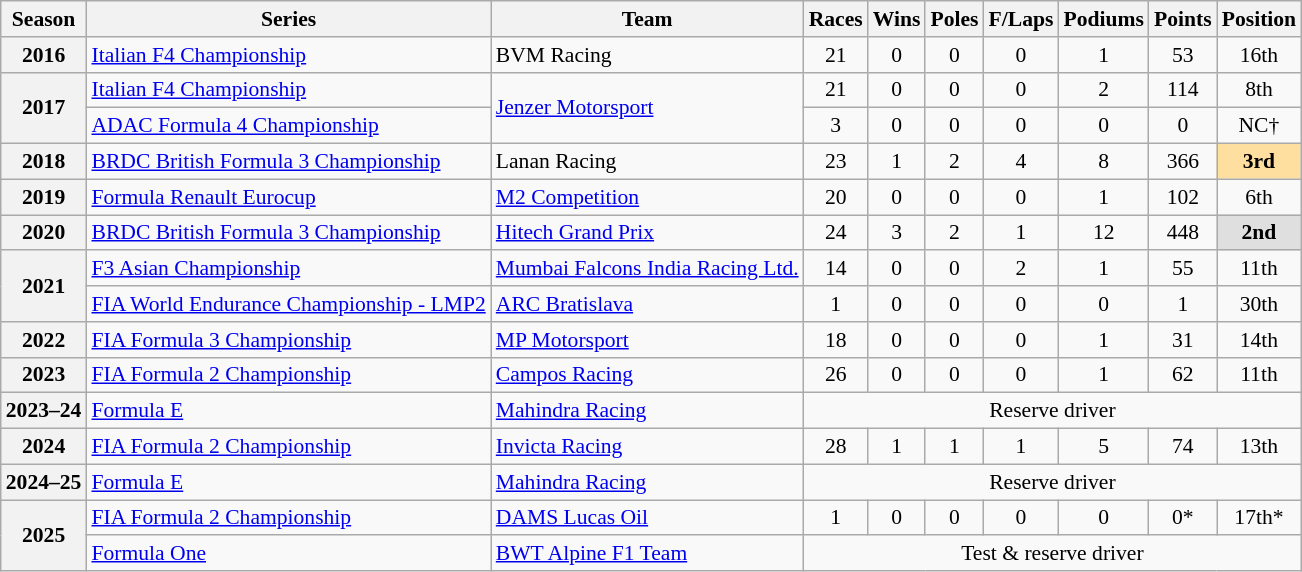<table class="wikitable" style="font-size: 90%; text-align:center;">
<tr>
<th scope="col">Season</th>
<th scope="col">Series</th>
<th scope="col">Team</th>
<th scope="col">Races</th>
<th scope="col">Wins</th>
<th scope="col">Poles</th>
<th scope="col">F/Laps</th>
<th scope="col">Podiums</th>
<th scope="col">Points</th>
<th scope="col">Position</th>
</tr>
<tr>
<th scope="row">2016</th>
<td style="text-align:left;"><a href='#'>Italian F4 Championship</a></td>
<td style="text-align:left;">BVM Racing</td>
<td>21</td>
<td>0</td>
<td>0</td>
<td>0</td>
<td>1</td>
<td>53</td>
<td>16th</td>
</tr>
<tr>
<th scope="row" rowspan="2">2017</th>
<td style="text-align:left;"><a href='#'>Italian F4 Championship</a></td>
<td style="text-align:left;" rowspan="2"><a href='#'>Jenzer Motorsport</a></td>
<td>21</td>
<td>0</td>
<td>0</td>
<td>0</td>
<td>2</td>
<td>114</td>
<td>8th</td>
</tr>
<tr>
<td style="text-align:left;"><a href='#'>ADAC Formula 4 Championship</a></td>
<td>3</td>
<td>0</td>
<td>0</td>
<td>0</td>
<td>0</td>
<td>0</td>
<td>NC†</td>
</tr>
<tr>
<th scope="row">2018</th>
<td style="text-align:left;"><a href='#'>BRDC British Formula 3 Championship</a></td>
<td style="text-align:left;">Lanan Racing</td>
<td>23</td>
<td>1</td>
<td>2</td>
<td>4</td>
<td>8</td>
<td>366</td>
<td style="background:#FFDF9F;"><strong>3rd</strong></td>
</tr>
<tr>
<th scope="row">2019</th>
<td style="text-align:left;"><a href='#'>Formula Renault Eurocup</a></td>
<td style="text-align:left;"><a href='#'>M2 Competition</a></td>
<td>20</td>
<td>0</td>
<td>0</td>
<td>0</td>
<td>1</td>
<td>102</td>
<td>6th</td>
</tr>
<tr>
<th scope="row">2020</th>
<td style="text-align:left;"><a href='#'>BRDC British Formula 3 Championship</a></td>
<td style="text-align:left;"><a href='#'>Hitech Grand Prix</a></td>
<td>24</td>
<td>3</td>
<td>2</td>
<td>1</td>
<td>12</td>
<td>448</td>
<td style="background:#DFDFDF;"><strong>2nd</strong></td>
</tr>
<tr>
<th scope="row" rowspan="2">2021</th>
<td style="text-align:left;"><a href='#'>F3 Asian Championship</a></td>
<td style="text-align:left;"><a href='#'>Mumbai Falcons India Racing Ltd.</a></td>
<td>14</td>
<td>0</td>
<td>0</td>
<td>2</td>
<td>1</td>
<td>55</td>
<td>11th</td>
</tr>
<tr>
<td style="text-align:left;"><a href='#'>FIA World Endurance Championship - LMP2</a></td>
<td style="text-align:left;"><a href='#'>ARC Bratislava</a></td>
<td>1</td>
<td>0</td>
<td>0</td>
<td>0</td>
<td>0</td>
<td>1</td>
<td>30th</td>
</tr>
<tr>
<th scope="row">2022</th>
<td style="text-align:left;"><a href='#'>FIA Formula 3 Championship</a></td>
<td style="text-align:left;"><a href='#'>MP Motorsport</a></td>
<td>18</td>
<td>0</td>
<td>0</td>
<td>0</td>
<td>1</td>
<td>31</td>
<td>14th</td>
</tr>
<tr>
<th scope="row">2023</th>
<td style="text-align:left;"><a href='#'>FIA Formula 2 Championship</a></td>
<td style="text-align:left;"><a href='#'>Campos Racing</a></td>
<td>26</td>
<td>0</td>
<td>0</td>
<td>0</td>
<td>1</td>
<td>62</td>
<td>11th</td>
</tr>
<tr>
<th scope="row">2023–24</th>
<td style="text-align:left;"><a href='#'>Formula E</a></td>
<td style="text-align:left;"><a href='#'>Mahindra Racing</a></td>
<td colspan="7">Reserve driver</td>
</tr>
<tr>
<th scope="row">2024</th>
<td style="text-align:left;"><a href='#'>FIA Formula 2 Championship</a></td>
<td style="text-align:left;"><a href='#'>Invicta Racing</a></td>
<td>28</td>
<td>1</td>
<td>1</td>
<td>1</td>
<td>5</td>
<td>74</td>
<td>13th</td>
</tr>
<tr>
<th scope="row">2024–25</th>
<td style="text-align:left;"><a href='#'>Formula E</a></td>
<td style="text-align:left;"><a href='#'>Mahindra Racing</a></td>
<td colspan="7">Reserve driver</td>
</tr>
<tr>
<th scope="row" rowspan="2">2025</th>
<td style="text-align:left;"><a href='#'>FIA Formula 2 Championship</a></td>
<td style="text-align:left;"><a href='#'>DAMS Lucas Oil</a></td>
<td>1</td>
<td>0</td>
<td>0</td>
<td>0</td>
<td>0</td>
<td>0*</td>
<td>17th*</td>
</tr>
<tr>
<td style="text-align:left;"><a href='#'>Formula One</a></td>
<td style="text-align:left;"><a href='#'>BWT Alpine F1 Team</a></td>
<td colspan="7">Test & reserve driver</td>
</tr>
</table>
